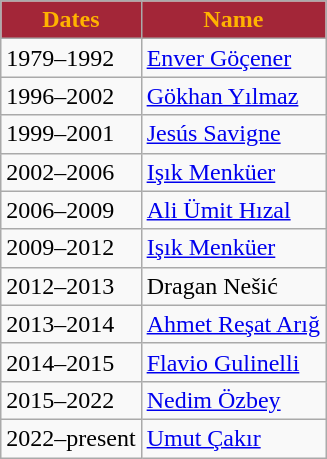<table class="wikitable">
<tr>
<th style="color:#FFB300; background:#A32638;">Dates</th>
<th style="color:#FFB300; background:#A32638;">Name</th>
</tr>
<tr>
<td>1979–1992</td>
<td> <a href='#'>Enver Göçener</a></td>
</tr>
<tr>
<td>1996–2002</td>
<td> <a href='#'>Gökhan Yılmaz</a></td>
</tr>
<tr>
<td>1999–2001</td>
<td> <a href='#'>Jesús Savigne</a></td>
</tr>
<tr>
<td>2002–2006</td>
<td> <a href='#'>Işık Menküer</a></td>
</tr>
<tr>
<td>2006–2009</td>
<td> <a href='#'>Ali Ümit Hızal</a></td>
</tr>
<tr>
<td>2009–2012</td>
<td> <a href='#'>Işık Menküer</a></td>
</tr>
<tr>
<td>2012–2013</td>
<td> Dragan Nešić</td>
</tr>
<tr>
<td>2013–2014</td>
<td> <a href='#'>Ahmet Reşat Arığ</a></td>
</tr>
<tr>
<td>2014–2015</td>
<td> <a href='#'>Flavio Gulinelli</a></td>
</tr>
<tr>
<td>2015–2022</td>
<td> <a href='#'>Nedim Özbey</a></td>
</tr>
<tr>
<td>2022–present</td>
<td> <a href='#'>Umut Çakır</a></td>
</tr>
</table>
